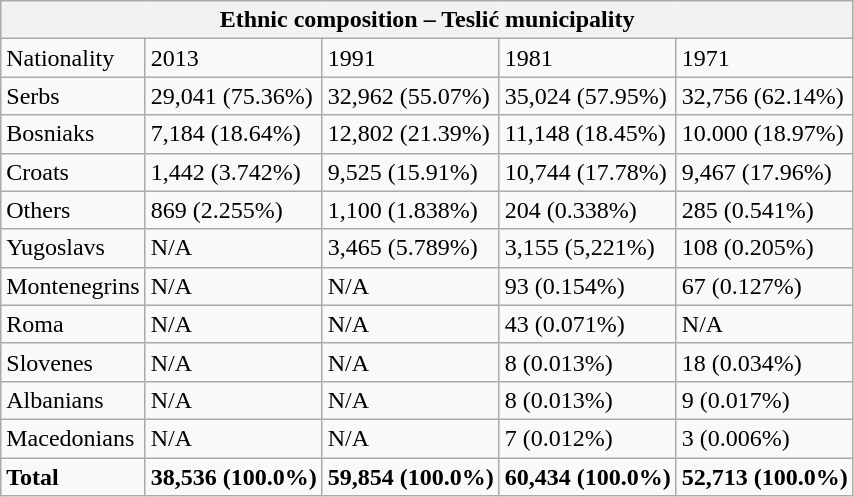<table class="wikitable">
<tr>
<th colspan="8">Ethnic composition – Teslić municipality</th>
</tr>
<tr>
<td>Nationality</td>
<td>2013</td>
<td>1991</td>
<td>1981</td>
<td>1971</td>
</tr>
<tr>
<td>Serbs</td>
<td>29,041 (75.36%)</td>
<td>32,962 (55.07%)</td>
<td>35,024 (57.95%)</td>
<td>32,756 (62.14%)</td>
</tr>
<tr>
<td>Bosniaks</td>
<td>7,184 (18.64%)</td>
<td>12,802 (21.39%)</td>
<td>11,148 (18.45%)</td>
<td>10.000 (18.97%)</td>
</tr>
<tr>
<td>Croats</td>
<td>1,442 (3.742%)</td>
<td>9,525 (15.91%)</td>
<td>10,744 (17.78%)</td>
<td>9,467 (17.96%)</td>
</tr>
<tr>
<td>Others</td>
<td>869 (2.255%)</td>
<td>1,100 (1.838%)</td>
<td>204 (0.338%)</td>
<td>285 (0.541%)</td>
</tr>
<tr>
<td>Yugoslavs</td>
<td>N/A</td>
<td>3,465 (5.789%)</td>
<td>3,155 (5,221%)</td>
<td>108 (0.205%)</td>
</tr>
<tr>
<td>Montenegrins</td>
<td>N/A</td>
<td>N/A</td>
<td>93 (0.154%)</td>
<td>67 (0.127%)</td>
</tr>
<tr>
<td>Roma</td>
<td>N/A</td>
<td>N/A</td>
<td>43 (0.071%)</td>
<td>N/A</td>
</tr>
<tr>
<td>Slovenes</td>
<td>N/A</td>
<td>N/A</td>
<td>8 (0.013%)</td>
<td>18 (0.034%)</td>
</tr>
<tr>
<td>Albanians</td>
<td>N/A</td>
<td>N/A</td>
<td>8 (0.013%)</td>
<td>9 (0.017%)</td>
</tr>
<tr>
<td>Macedonians</td>
<td>N/A</td>
<td>N/A</td>
<td>7 (0.012%)</td>
<td>3 (0.006%)</td>
</tr>
<tr>
<td><strong>Total</strong></td>
<td><strong>38,536 (100.0%)</strong></td>
<td><strong>59,854 (100.0%)</strong></td>
<td><strong>60,434 (100.0%)</strong></td>
<td><strong>52,713 (100.0%)</strong></td>
</tr>
</table>
